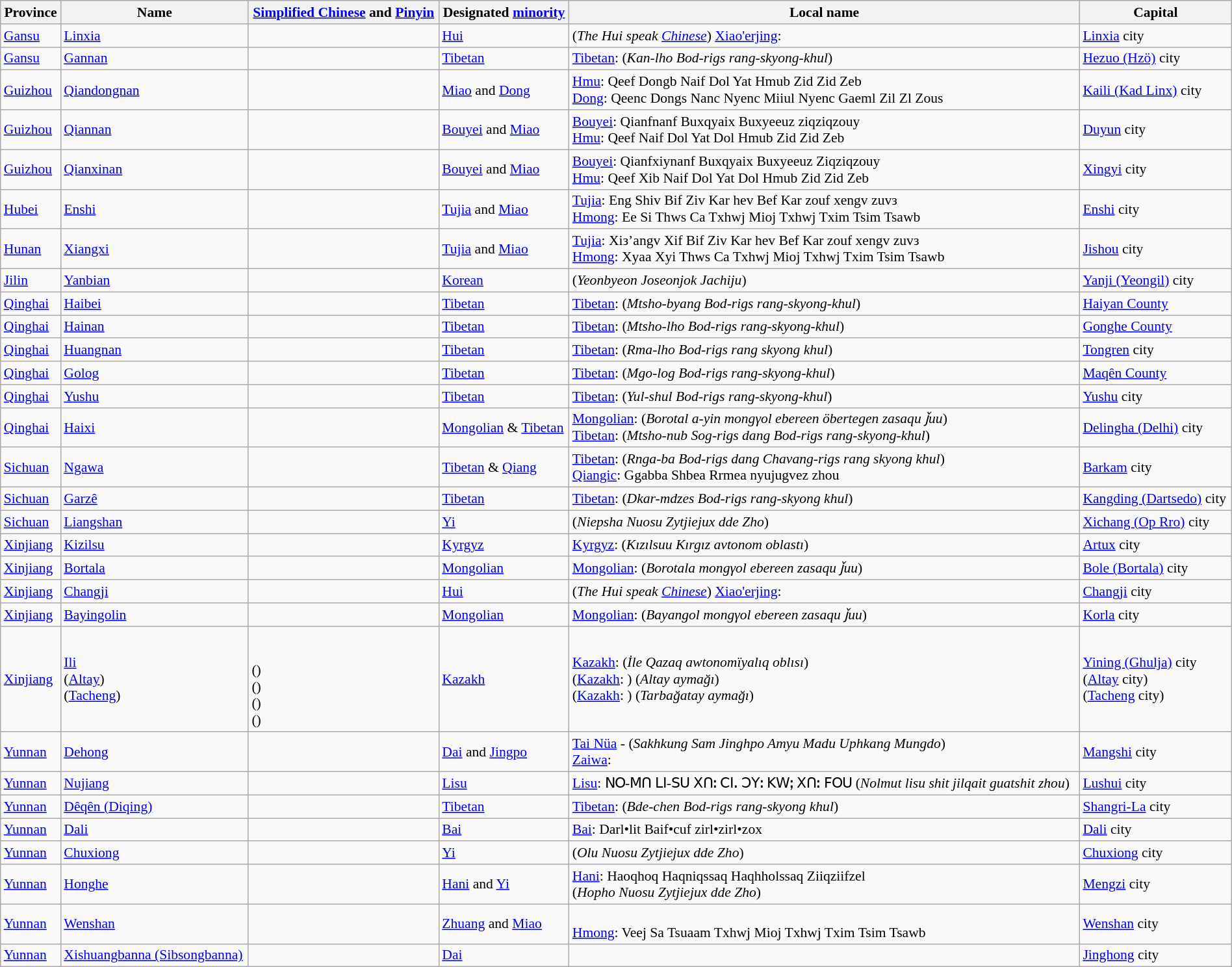<table class="wikitable sortable" width=100% style="font-size:90%;">
<tr>
<th>Province</th>
<th>Name</th>
<th><a href='#'>Simplified Chinese</a> and <a href='#'>Pinyin</a></th>
<th>Designated <a href='#'>minority</a></th>
<th>Local name</th>
<th>Capital</th>
</tr>
<tr>
<td><a href='#'>Gansu</a></td>
<td><a href='#'>Linxia</a></td>
<td><br></td>
<td><a href='#'>Hui</a></td>
<td>(<em>The Hui speak <a href='#'>Chinese</a></em>) <a href='#'>Xiao'erjing</a>: </td>
<td><a href='#'>Linxia</a> city</td>
</tr>
<tr>
<td><a href='#'>Gansu</a></td>
<td><a href='#'>Gannan</a></td>
<td><br></td>
<td><a href='#'>Tibetan</a></td>
<td><a href='#'>Tibetan</a>:  (<em>Kan-lho Bod-rigs rang-skyong-khul</em>)</td>
<td><a href='#'>Hezuo (Hzö)</a> city</td>
</tr>
<tr>
<td><a href='#'>Guizhou</a></td>
<td><a href='#'>Qiandongnan</a></td>
<td><br></td>
<td><a href='#'>Miao</a> and <a href='#'>Dong</a></td>
<td><a href='#'>Hmu</a>: Qeef Dongb Naif Dol Yat Hmub Zid Zid Zeb<br><a href='#'>Dong</a>: Qeenc Dongs Nanc Nyenc Miiul Nyenc Gaeml Zil Zl Zous</td>
<td><a href='#'>Kaili (Kad Linx)</a> city</td>
</tr>
<tr>
<td><a href='#'>Guizhou</a></td>
<td><a href='#'>Qiannan</a></td>
<td><br></td>
<td><a href='#'>Bouyei</a> and <a href='#'>Miao</a></td>
<td><a href='#'>Bouyei</a>: Qianfnanf Buxqyaix Buxyeeuz ziqziqzouy<br><a href='#'>Hmu</a>: Qeef Naif Dol Yat Dol Hmub Zid Zid Zeb</td>
<td><a href='#'>Duyun</a> city</td>
</tr>
<tr>
<td><a href='#'>Guizhou</a></td>
<td><a href='#'>Qianxinan</a></td>
<td><br></td>
<td><a href='#'>Bouyei</a> and <a href='#'>Miao</a></td>
<td><a href='#'>Bouyei</a>: Qianfxiynanf Buxqyaix Buxyeeuz Ziqziqzouy<br><a href='#'>Hmu</a>: Qeef Xib Naif Dol Yat Dol Hmub Zid Zid Zeb</td>
<td><a href='#'>Xingyi</a> city</td>
</tr>
<tr>
<td><a href='#'>Hubei</a></td>
<td><a href='#'>Enshi</a></td>
<td><br></td>
<td><a href='#'>Tujia</a> and <a href='#'>Miao</a></td>
<td><a href='#'>Tujia</a>: Eng Shiv Bif Ziv Kar hev Bef Kar zouf xengv zuvз<br><a href='#'>Hmong</a>: Ee Si Thws Ca Txhwj Mioj Txhwj Txim Tsim Tsawb</td>
<td><a href='#'>Enshi</a> city</td>
</tr>
<tr>
<td><a href='#'>Hunan</a></td>
<td><a href='#'>Xiangxi</a></td>
<td><br></td>
<td><a href='#'>Tujia</a> and <a href='#'>Miao</a></td>
<td><a href='#'>Tujia</a>: Xiз’angv Xif Bif Ziv Kar hev Bef Kar zouf xengv zuvз<br><a href='#'>Hmong</a>: Xyaa Xyi Thws Ca Txhwj Mioj Txhwj Txim Tsim Tsawb</td>
<td><a href='#'>Jishou</a> city</td>
</tr>
<tr>
<td><a href='#'>Jilin</a></td>
<td><a href='#'>Yanbian</a></td>
<td><br></td>
<td><a href='#'>Korean</a></td>
<td> (<em>Yeonbyeon Joseonjok Jachiju</em>)</td>
<td><a href='#'>Yanji (Yeongil)</a> city</td>
</tr>
<tr>
<td><a href='#'>Qinghai</a></td>
<td><a href='#'>Haibei</a></td>
<td><br></td>
<td><a href='#'>Tibetan</a></td>
<td><a href='#'>Tibetan</a>:  (<em>Mtsho-byang Bod-rigs rang-skyong-khul</em>)</td>
<td><a href='#'>Haiyan County</a></td>
</tr>
<tr>
<td><a href='#'>Qinghai</a></td>
<td><a href='#'>Hainan</a></td>
<td><br></td>
<td><a href='#'>Tibetan</a></td>
<td><a href='#'>Tibetan</a>:  (<em>Mtsho-lho Bod-rigs rang-skyong-khul</em>)</td>
<td><a href='#'>Gonghe County</a></td>
</tr>
<tr>
<td><a href='#'>Qinghai</a></td>
<td><a href='#'>Huangnan</a></td>
<td><br></td>
<td><a href='#'>Tibetan</a></td>
<td><a href='#'>Tibetan</a>:  (<em>Rma-lho Bod-rigs rang skyong khul</em>)</td>
<td><a href='#'>Tongren</a> city</td>
</tr>
<tr>
<td><a href='#'>Qinghai</a></td>
<td><a href='#'>Golog</a></td>
<td><br></td>
<td><a href='#'>Tibetan</a></td>
<td><a href='#'>Tibetan</a>:  (<em>Mgo-log Bod-rigs rang-skyong-khul</em>)</td>
<td><a href='#'>Maqên County</a></td>
</tr>
<tr>
<td><a href='#'>Qinghai</a></td>
<td><a href='#'>Yushu</a></td>
<td><br></td>
<td><a href='#'>Tibetan</a></td>
<td><a href='#'>Tibetan</a>:  (<em>Yul-shul Bod-rigs rang-skyong-khul</em>)</td>
<td><a href='#'>Yushu</a> city</td>
</tr>
<tr>
<td><a href='#'>Qinghai</a></td>
<td><a href='#'>Haixi</a></td>
<td><br></td>
<td><a href='#'>Mongolian</a> & <a href='#'>Tibetan</a></td>
<td><a href='#'>Mongolian</a>:  (<em>Borotal a-yin mongγol ebereen öbertegen zasaqu ǰuu</em>)<br><a href='#'>Tibetan</a>:  (<em>Mtsho-nub Sog-rigs dang Bod-rigs rang-skyong-khul</em>)</td>
<td><a href='#'>Delingha (Delhi)</a> city</td>
</tr>
<tr>
<td><a href='#'>Sichuan</a></td>
<td><a href='#'>Ngawa</a></td>
<td><br></td>
<td><a href='#'>Tibetan</a> & <a href='#'>Qiang</a></td>
<td><a href='#'>Tibetan</a>:  (<em>Rnga-ba Bod-rigs dang Chavang-rigs rang skyong khul</em>)<br><a href='#'>Qiangic</a>: Ggabba Shbea Rrmea nyujugvez zhou</td>
<td><a href='#'>Barkam</a> city</td>
</tr>
<tr>
<td><a href='#'>Sichuan</a></td>
<td><a href='#'>Garzê</a></td>
<td><br></td>
<td><a href='#'>Tibetan</a></td>
<td><a href='#'>Tibetan</a>:  (<em>Dkar-mdzes Bod-rigs rang-skyong khul</em>)</td>
<td><a href='#'>Kangding (Dartsedo)</a> city</td>
</tr>
<tr>
<td><a href='#'>Sichuan</a></td>
<td><a href='#'>Liangshan</a></td>
<td><br></td>
<td><a href='#'>Yi</a></td>
<td> (<em>Niepsha Nuosu Zytjiejux dde Zho</em>)</td>
<td><a href='#'>Xichang (Op Rro)</a> city</td>
</tr>
<tr>
<td><a href='#'>Xinjiang</a></td>
<td><a href='#'>Kizilsu</a></td>
<td><br></td>
<td><a href='#'>Kyrgyz</a></td>
<td><a href='#'>Kyrgyz</a>:  (<em>Kızılsuu Kırgız avtonom oblastı</em>)</td>
<td><a href='#'>Artux</a> city</td>
</tr>
<tr>
<td><a href='#'>Xinjiang</a></td>
<td><a href='#'>Bortala</a></td>
<td><br></td>
<td><a href='#'>Mongolian</a></td>
<td><a href='#'>Mongolian</a>:  (<em>Borotala mongγol ebereen zasaqu ǰuu</em>)</td>
<td><a href='#'>Bole (Bortala)</a> city</td>
</tr>
<tr>
<td><a href='#'>Xinjiang</a></td>
<td><a href='#'>Changji</a></td>
<td><br></td>
<td><a href='#'>Hui</a></td>
<td>(<em>The Hui speak <a href='#'>Chinese</a></em>) <a href='#'>Xiao'erjing</a>: </td>
<td><a href='#'>Changji</a> city</td>
</tr>
<tr>
<td><a href='#'>Xinjiang</a></td>
<td><a href='#'>Bayingolin</a></td>
<td><br></td>
<td><a href='#'>Mongolian</a></td>
<td><a href='#'>Mongolian</a>:  (<em>Bayangol mongγol ebereen zasaqu ǰuu</em>)</td>
<td><a href='#'>Korla</a> city</td>
</tr>
<tr>
<td><a href='#'>Xinjiang</a></td>
<td><a href='#'>Ili</a><br>(<a href='#'>Altay</a>)<br>(<a href='#'>Tacheng</a>)</td>
<td><br><br>()<br>()<br>()<br>()</td>
<td><a href='#'>Kazakh</a></td>
<td><a href='#'>Kazakh</a>:  (<em>İle Qazaq awtonomïyalıq oblısı</em>)<br>(<a href='#'>Kazakh</a>: ) (<em>Altay aymağı</em>)<br>(<a href='#'>Kazakh</a>: ) (<em>Tarbağatay aymağı</em>)</td>
<td><a href='#'>Yining (Ghulja)</a> city<br>(<a href='#'>Altay</a> city)<br>(<a href='#'>Tacheng</a> city)</td>
</tr>
<tr>
<td><a href='#'>Yunnan</a></td>
<td><a href='#'>Dehong</a></td>
<td><br></td>
<td><a href='#'>Dai</a> and <a href='#'>Jingpo</a></td>
<td><a href='#'>Tai Nüa</a> -  (<em>Sakhkung Sam Jinghpo Amyu Madu Uphkang Mungdo</em>)<br><a href='#'>Zaiwa</a>:</td>
<td><a href='#'>Mangshi</a> city</td>
</tr>
<tr>
<td><a href='#'>Yunnan</a></td>
<td><a href='#'>Nujiang</a></td>
<td><br></td>
<td><a href='#'>Lisu</a></td>
<td><a href='#'>Lisu</a>: ꓠꓳ-ꓟꓵ ꓡꓲ-ꓢꓴ ꓫꓵꓽ ꓚꓲꓸ ꓛꓬꓽ ꓗꓪꓼ ꓫꓵꓽ ꓝꓳꓴ (<em>Nolmut lisu shit jilqait guatshit zhou</em>)</td>
<td><a href='#'>Lushui</a> city</td>
</tr>
<tr>
<td><a href='#'>Yunnan</a></td>
<td><a href='#'>Dêqên (Diqing)</a></td>
<td><br></td>
<td><a href='#'>Tibetan</a></td>
<td><a href='#'>Tibetan</a>:  (<em>Bde-chen Bod-rigs rang-skyong khul</em>)</td>
<td><a href='#'>Shangri-La</a> city</td>
</tr>
<tr>
<td><a href='#'>Yunnan</a></td>
<td><a href='#'>Dali</a></td>
<td><br></td>
<td><a href='#'>Bai</a></td>
<td><a href='#'>Bai</a>: Darl•lit Baif•cuf zirl•zirl•zox</td>
<td><a href='#'>Dali</a> city</td>
</tr>
<tr>
<td><a href='#'>Yunnan</a></td>
<td><a href='#'>Chuxiong</a></td>
<td><br></td>
<td><a href='#'>Yi</a></td>
<td> (<em>Olu Nuosu Zytjiejux dde Zho</em>)</td>
<td><a href='#'>Chuxiong</a> city</td>
</tr>
<tr>
<td><a href='#'>Yunnan</a></td>
<td><a href='#'>Honghe</a></td>
<td><br></td>
<td><a href='#'>Hani</a> and <a href='#'>Yi</a></td>
<td><a href='#'>Hani</a>: Haoqhoq Haqniqssaq Haqhholssaq Ziiqziifzel<br> (<em>Hopho Nuosu Zytjiejux dde Zho</em>)</td>
<td><a href='#'>Mengzi</a> city</td>
</tr>
<tr>
<td><a href='#'>Yunnan</a></td>
<td><a href='#'>Wenshan</a></td>
<td><br></td>
<td><a href='#'>Zhuang</a> and <a href='#'>Miao</a></td>
<td><br><a href='#'>Hmong</a>: Veej Sa Tsuaam Txhwj Mioj Txhwj Txim Tsim Tsawb</td>
<td><a href='#'>Wenshan</a> city</td>
</tr>
<tr>
<td><a href='#'>Yunnan</a></td>
<td><a href='#'>Xishuangbanna (Sibsongbanna)</a></td>
<td><br></td>
<td><a href='#'>Dai</a></td>
<td></td>
<td><a href='#'>Jinghong</a> city</td>
</tr>
</table>
